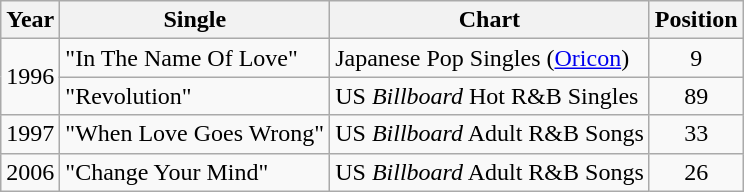<table class="wikitable">
<tr>
<th>Year</th>
<th>Single</th>
<th>Chart</th>
<th>Position</th>
</tr>
<tr>
<td rowspan="2">1996</td>
<td>"In The Name Of Love"</td>
<td>Japanese Pop Singles (<a href='#'>Oricon</a>)</td>
<td align="center">9</td>
</tr>
<tr>
<td>"Revolution"</td>
<td>US <em>Billboard</em> Hot R&B Singles</td>
<td align="center">89</td>
</tr>
<tr>
<td>1997</td>
<td>"When Love Goes Wrong"</td>
<td>US <em>Billboard</em> Adult R&B Songs</td>
<td align="center">33</td>
</tr>
<tr>
<td>2006</td>
<td>"Change Your Mind"</td>
<td>US <em>Billboard</em> Adult R&B Songs</td>
<td align="center">26</td>
</tr>
</table>
